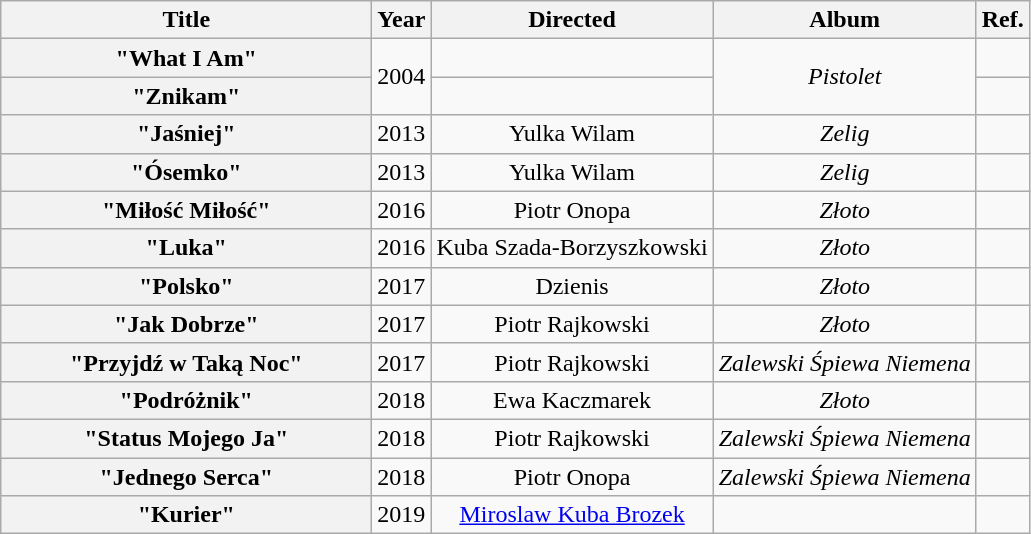<table class="wikitable plainrowheaders" style="text-align:center;">
<tr>
<th scope="col" style="width:15em;">Title</th>
<th scope="col">Year</th>
<th scope="col">Directed</th>
<th scope="col">Album</th>
<th scope="col">Ref.</th>
</tr>
<tr>
<th scope="row">"What I Am"</th>
<td rowspan=2>2004</td>
<td></td>
<td rowspan=2><em>Pistolet</em></td>
<td></td>
</tr>
<tr>
<th scope="row">"Znikam"</th>
<td></td>
<td></td>
</tr>
<tr>
<th scope="row">"Jaśniej"</th>
<td>2013</td>
<td>Yulka Wilam</td>
<td><em>Zelig</em></td>
<td></td>
</tr>
<tr>
<th scope="row">"Ósemko"</th>
<td>2013</td>
<td>Yulka Wilam</td>
<td><em>Zelig</em></td>
<td></td>
</tr>
<tr>
<th scope="row">"Miłość Miłość"</th>
<td>2016</td>
<td>Piotr Onopa</td>
<td><em>Złoto</em></td>
<td></td>
</tr>
<tr>
<th scope="row">"Luka"</th>
<td>2016</td>
<td>Kuba Szada-Borzyszkowski</td>
<td><em>Złoto</em></td>
<td></td>
</tr>
<tr>
<th scope="row">"Polsko"</th>
<td>2017</td>
<td>Dzienis</td>
<td><em>Złoto</em></td>
<td></td>
</tr>
<tr>
<th scope="row">"Jak Dobrze"</th>
<td>2017</td>
<td>Piotr Rajkowski</td>
<td><em>Złoto</em></td>
<td></td>
</tr>
<tr>
<th scope="row">"Przyjdź w Taką Noc"</th>
<td>2017</td>
<td>Piotr Rajkowski</td>
<td><em>Zalewski Śpiewa Niemena</em></td>
<td></td>
</tr>
<tr>
<th scope="row">"Podróżnik"</th>
<td>2018</td>
<td>Ewa Kaczmarek</td>
<td><em>Złoto</em></td>
<td></td>
</tr>
<tr>
<th scope="row">"Status Mojego Ja"</th>
<td>2018</td>
<td>Piotr Rajkowski</td>
<td><em>Zalewski Śpiewa Niemena</em></td>
<td></td>
</tr>
<tr>
<th scope="row">"Jednego Serca"</th>
<td>2018</td>
<td>Piotr Onopa</td>
<td><em>Zalewski Śpiewa Niemena</em></td>
<td></td>
</tr>
<tr>
<th scope="row">"Kurier"</th>
<td>2019</td>
<td><a href='#'>Miroslaw Kuba Brozek</a></td>
<td></td>
<td></td>
</tr>
</table>
